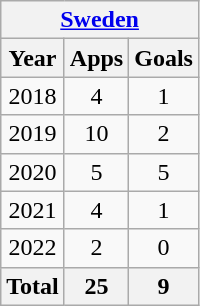<table class="wikitable" style="text-align:center">
<tr>
<th colspan=3><a href='#'>Sweden</a></th>
</tr>
<tr>
<th>Year</th>
<th>Apps</th>
<th>Goals</th>
</tr>
<tr>
<td>2018</td>
<td>4</td>
<td>1</td>
</tr>
<tr>
<td>2019</td>
<td>10</td>
<td>2</td>
</tr>
<tr>
<td>2020</td>
<td>5</td>
<td>5</td>
</tr>
<tr>
<td>2021</td>
<td>4</td>
<td>1</td>
</tr>
<tr>
<td>2022</td>
<td>2</td>
<td>0</td>
</tr>
<tr>
<th>Total</th>
<th>25</th>
<th>9</th>
</tr>
</table>
